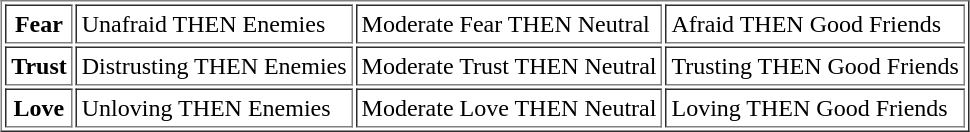<table align="center" border="1" cellpadding="3">
<tr>
<th>Fear</th>
<td>Unafraid THEN Enemies</td>
<td>Moderate Fear THEN Neutral</td>
<td>Afraid THEN Good Friends</td>
</tr>
<tr>
<th>Trust</th>
<td>Distrusting THEN Enemies</td>
<td>Moderate Trust THEN Neutral</td>
<td>Trusting THEN Good Friends</td>
</tr>
<tr>
<th>Love</th>
<td>Unloving THEN Enemies</td>
<td>Moderate Love THEN Neutral</td>
<td>Loving THEN Good Friends</td>
</tr>
</table>
